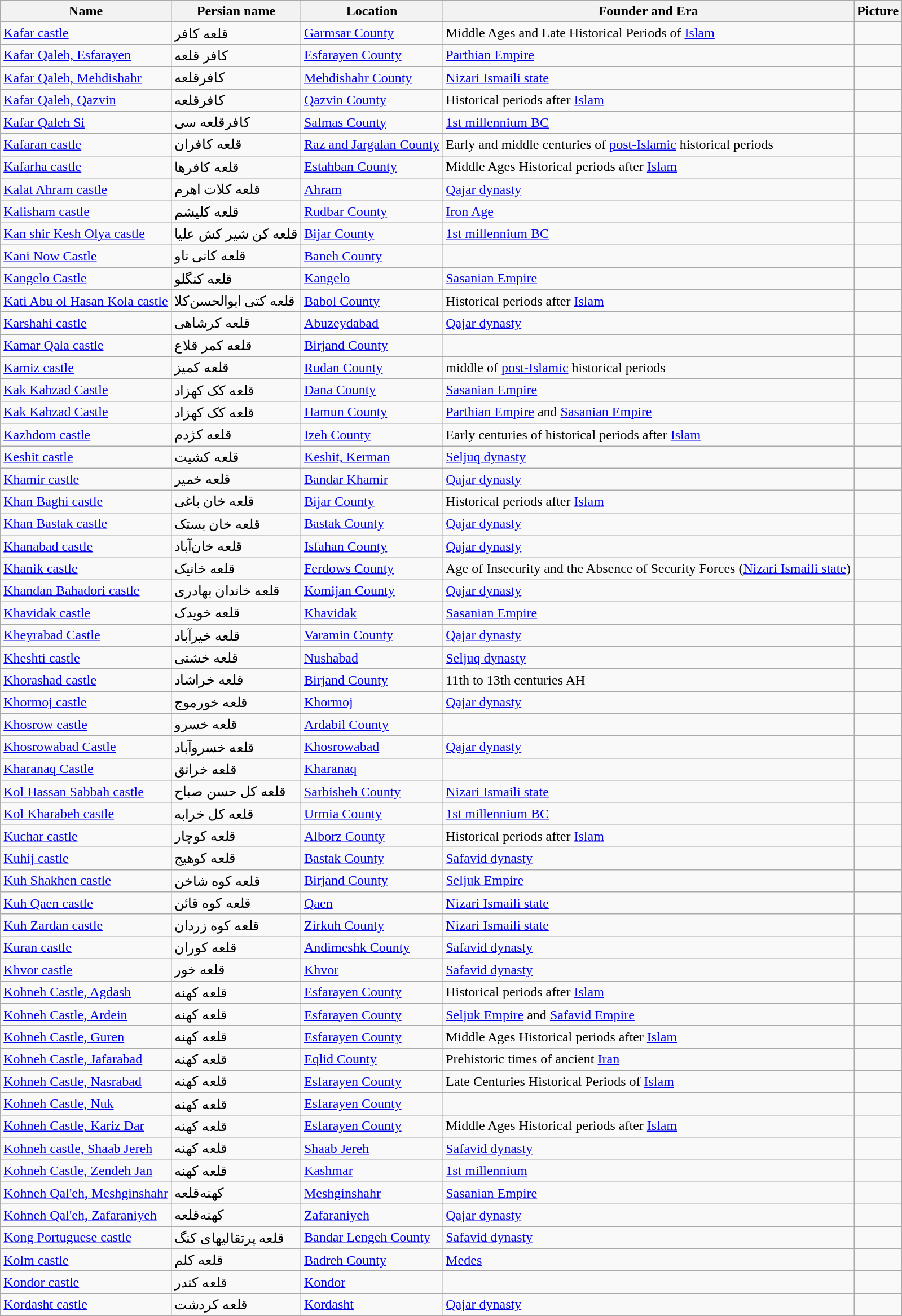<table class="wikitable">
<tr>
<th>Name</th>
<th>Persian name</th>
<th>Location</th>
<th>Founder and Era</th>
<th>Picture</th>
</tr>
<tr>
<td><a href='#'>Kafar castle</a></td>
<td>قلعه کافر</td>
<td><a href='#'>Garmsar County</a></td>
<td>Middle Ages and Late Historical Periods of <a href='#'>Islam</a></td>
<td></td>
</tr>
<tr>
<td><a href='#'>Kafar Qaleh, Esfarayen</a></td>
<td>کافر قلعه</td>
<td><a href='#'>Esfarayen County</a></td>
<td><a href='#'>Parthian Empire</a></td>
<td></td>
</tr>
<tr>
<td><a href='#'>Kafar Qaleh, Mehdishahr</a></td>
<td>کافرقلعه</td>
<td><a href='#'>Mehdishahr County</a></td>
<td><a href='#'>Nizari Ismaili state</a></td>
<td></td>
</tr>
<tr>
<td><a href='#'>Kafar Qaleh, Qazvin</a></td>
<td>کافرقلعه</td>
<td><a href='#'>Qazvin County</a></td>
<td>Historical periods after <a href='#'>Islam</a></td>
<td></td>
</tr>
<tr>
<td><a href='#'>Kafar Qaleh Si</a></td>
<td>کافرقلعه سی</td>
<td><a href='#'>Salmas County</a></td>
<td><a href='#'>1st millennium BC</a></td>
<td></td>
</tr>
<tr>
<td><a href='#'>Kafaran castle</a></td>
<td>قلعه کافران</td>
<td><a href='#'>Raz and Jargalan County</a></td>
<td>Early and middle centuries of <a href='#'>post-Islamic</a> historical periods</td>
<td></td>
</tr>
<tr>
<td><a href='#'>Kafarha castle</a></td>
<td>قلعه کافرها</td>
<td><a href='#'>Estahban County</a></td>
<td>Middle Ages Historical periods after <a href='#'>Islam</a></td>
<td></td>
</tr>
<tr>
<td><a href='#'>Kalat Ahram castle</a></td>
<td>قلعه کلات اهرم</td>
<td><a href='#'>Ahram</a></td>
<td><a href='#'>Qajar dynasty</a></td>
<td align="center"></td>
</tr>
<tr>
<td><a href='#'>Kalisham castle</a></td>
<td>قلعه کلیشم</td>
<td><a href='#'>Rudbar County</a></td>
<td><a href='#'>Iron Age</a></td>
<td></td>
</tr>
<tr>
<td><a href='#'>Kan shir Kesh Olya castle</a></td>
<td>قلعه کن شیر کش علیا</td>
<td><a href='#'>Bijar County</a></td>
<td><a href='#'>1st millennium BC</a></td>
<td></td>
</tr>
<tr>
<td><a href='#'>Kani Now Castle</a></td>
<td>قلعه کانی ناو</td>
<td><a href='#'>Baneh County</a></td>
<td></td>
<td></td>
</tr>
<tr>
<td><a href='#'>Kangelo Castle</a></td>
<td>قلعه کنگلو</td>
<td><a href='#'>Kangelo</a></td>
<td><a href='#'>Sasanian Empire</a></td>
<td align="center"></td>
</tr>
<tr>
<td><a href='#'>Kati Abu ol Hasan Kola castle</a></td>
<td>قلعه کتی ابوالحسن‌کلا</td>
<td><a href='#'>Babol County</a></td>
<td>Historical periods after <a href='#'>Islam</a></td>
<td></td>
</tr>
<tr>
<td><a href='#'>Karshahi castle</a></td>
<td>قلعه کرشاهی</td>
<td><a href='#'>Abuzeydabad</a></td>
<td><a href='#'>Qajar dynasty</a></td>
<td align="center"></td>
</tr>
<tr>
<td><a href='#'>Kamar Qala castle</a></td>
<td>قلعه کمر قلاع</td>
<td><a href='#'>Birjand County</a></td>
<td></td>
<td></td>
</tr>
<tr>
<td><a href='#'>Kamiz castle</a></td>
<td>قلعه کمیز</td>
<td><a href='#'>Rudan County</a></td>
<td>middle of <a href='#'>post-Islamic</a> historical periods</td>
<td></td>
</tr>
<tr>
<td><a href='#'>Kak Kahzad Castle</a></td>
<td>قلعه کک کهزاد</td>
<td><a href='#'>Dana County</a></td>
<td><a href='#'>Sasanian Empire</a></td>
<td></td>
</tr>
<tr>
<td><a href='#'>Kak Kahzad Castle</a></td>
<td>قلعه کک کهزاد</td>
<td><a href='#'>Hamun County</a></td>
<td><a href='#'>Parthian Empire</a> and <a href='#'>Sasanian Empire</a></td>
<td></td>
</tr>
<tr>
<td><a href='#'>Kazhdom castle</a></td>
<td>قلعه کژدم</td>
<td><a href='#'>Izeh County</a></td>
<td>Early centuries of historical periods after <a href='#'>Islam</a></td>
<td></td>
</tr>
<tr>
<td><a href='#'>Keshit castle</a></td>
<td>قلعه کشیت</td>
<td><a href='#'>Keshit, Kerman</a></td>
<td><a href='#'>Seljuq dynasty</a></td>
<td align="center"></td>
</tr>
<tr>
<td><a href='#'>Khamir castle</a></td>
<td>قلعه خمیر</td>
<td><a href='#'>Bandar Khamir</a></td>
<td><a href='#'>Qajar dynasty</a></td>
<td></td>
</tr>
<tr>
<td><a href='#'>Khan Baghi castle</a></td>
<td>قلعه خان باغی</td>
<td><a href='#'>Bijar County</a></td>
<td>Historical periods after <a href='#'>Islam</a></td>
<td></td>
</tr>
<tr>
<td><a href='#'>Khan Bastak castle</a></td>
<td>قلعه خان بستک</td>
<td><a href='#'>Bastak County</a></td>
<td><a href='#'>Qajar dynasty</a></td>
<td></td>
</tr>
<tr>
<td><a href='#'>Khanabad castle</a></td>
<td>قلعه خان‌آباد</td>
<td><a href='#'>Isfahan County</a></td>
<td><a href='#'>Qajar dynasty</a></td>
<td></td>
</tr>
<tr>
<td><a href='#'>Khanik castle</a></td>
<td>قلعه خانیک</td>
<td><a href='#'>Ferdows County</a></td>
<td>Age of Insecurity and the Absence of Security Forces (<a href='#'>Nizari Ismaili state</a>)</td>
<td></td>
</tr>
<tr>
<td><a href='#'>Khandan Bahadori castle</a></td>
<td>قلعه خاندان بهادری</td>
<td><a href='#'>Komijan County</a></td>
<td><a href='#'>Qajar dynasty</a></td>
<td></td>
</tr>
<tr>
<td><a href='#'>Khavidak castle</a></td>
<td>قلعه خویدک</td>
<td><a href='#'>Khavidak</a></td>
<td><a href='#'>Sasanian Empire</a></td>
<td align="center"></td>
</tr>
<tr>
<td><a href='#'>Kheyrabad Castle</a></td>
<td>قلعه خیرآباد</td>
<td><a href='#'>Varamin County</a></td>
<td><a href='#'>Qajar dynasty</a></td>
<td align="center"></td>
</tr>
<tr>
<td><a href='#'>Kheshti castle</a></td>
<td>قلعه خشتی</td>
<td><a href='#'>Nushabad</a></td>
<td><a href='#'>Seljuq dynasty</a></td>
<td align="center"></td>
</tr>
<tr>
<td><a href='#'>Khorashad castle</a></td>
<td>قلعه خراشاد</td>
<td><a href='#'>Birjand County</a></td>
<td>11th to 13th centuries AH</td>
<td></td>
</tr>
<tr>
<td><a href='#'>Khormoj castle</a></td>
<td>قلعه خورموج</td>
<td><a href='#'>Khormoj</a></td>
<td><a href='#'>Qajar dynasty</a></td>
<td align="center"></td>
</tr>
<tr>
<td><a href='#'>Khosrow castle</a></td>
<td>قلعه خسرو</td>
<td><a href='#'>Ardabil County</a></td>
<td></td>
<td></td>
</tr>
<tr>
<td><a href='#'>Khosrowabad Castle</a></td>
<td>قلعه خسروآباد</td>
<td><a href='#'>Khosrowabad</a></td>
<td><a href='#'>Qajar dynasty</a></td>
</tr>
<tr>
<td><a href='#'>Kharanaq Castle</a></td>
<td>قلعه خرانق</td>
<td><a href='#'>Kharanaq</a></td>
<td></td>
<td align="center"></td>
</tr>
<tr>
<td><a href='#'>Kol Hassan Sabbah castle</a></td>
<td>قلعه کل حسن صباح</td>
<td><a href='#'>Sarbisheh County</a></td>
<td><a href='#'>Nizari Ismaili state</a></td>
<td></td>
</tr>
<tr>
<td><a href='#'>Kol Kharabeh castle</a></td>
<td>قلعه کل خرابه</td>
<td><a href='#'>Urmia County</a></td>
<td><a href='#'>1st millennium BC</a></td>
<td></td>
</tr>
<tr>
<td><a href='#'>Kuchar castle</a></td>
<td>قلعه کوچار</td>
<td><a href='#'>Alborz County</a></td>
<td>Historical periods after <a href='#'>Islam</a></td>
<td></td>
</tr>
<tr>
<td><a href='#'>Kuhij castle</a></td>
<td>قلعه کوهیج</td>
<td><a href='#'>Bastak County</a></td>
<td><a href='#'>Safavid dynasty</a></td>
<td></td>
</tr>
<tr>
<td><a href='#'>Kuh Shakhen castle</a></td>
<td>قلعه کوه شاخن</td>
<td><a href='#'>Birjand County</a></td>
<td><a href='#'>Seljuk Empire</a></td>
<td></td>
</tr>
<tr>
<td><a href='#'>Kuh Qaen castle</a></td>
<td>قلعه کوه قائن</td>
<td><a href='#'>Qaen</a></td>
<td><a href='#'>Nizari Ismaili state</a></td>
<td></td>
</tr>
<tr>
<td><a href='#'>Kuh Zardan castle</a></td>
<td>قلعه کوه زردان</td>
<td><a href='#'>Zirkuh County</a></td>
<td><a href='#'>Nizari Ismaili state</a></td>
<td align="center"></td>
</tr>
<tr>
<td><a href='#'>Kuran castle</a></td>
<td>قلعه کوران</td>
<td><a href='#'>Andimeshk County</a></td>
<td><a href='#'>Safavid dynasty</a></td>
<td></td>
</tr>
<tr>
<td><a href='#'>Khvor castle</a></td>
<td>قلعه خور</td>
<td><a href='#'>Khvor</a></td>
<td><a href='#'>Safavid dynasty</a></td>
<td align="center"></td>
</tr>
<tr>
<td><a href='#'>Kohneh Castle, Agdash</a></td>
<td>قلعه کهنه</td>
<td><a href='#'>Esfarayen County</a></td>
<td>Historical periods after <a href='#'>Islam</a></td>
<td></td>
</tr>
<tr>
<td><a href='#'>Kohneh Castle, Ardein</a></td>
<td>قلعه کهنه</td>
<td><a href='#'>Esfarayen County</a></td>
<td><a href='#'>Seljuk Empire</a> and <a href='#'>Safavid Empire</a></td>
<td></td>
</tr>
<tr>
<td><a href='#'>Kohneh Castle, Guren</a></td>
<td>قلعه کهنه</td>
<td><a href='#'>Esfarayen County</a></td>
<td>Middle Ages Historical periods after <a href='#'>Islam</a></td>
<td></td>
</tr>
<tr>
<td><a href='#'>Kohneh Castle, Jafarabad</a></td>
<td>قلعه کهنه</td>
<td><a href='#'>Eqlid County</a></td>
<td>Prehistoric times of ancient <a href='#'>Iran</a></td>
<td></td>
</tr>
<tr>
<td><a href='#'>Kohneh Castle, Nasrabad</a></td>
<td>قلعه کهنه</td>
<td><a href='#'>Esfarayen County</a></td>
<td>Late Centuries Historical Periods of <a href='#'>Islam</a></td>
<td></td>
</tr>
<tr>
<td><a href='#'>Kohneh Castle, Nuk</a></td>
<td>قلعه کهنه</td>
<td><a href='#'>Esfarayen County</a></td>
<td></td>
<td></td>
</tr>
<tr>
<td><a href='#'>Kohneh Castle, Kariz Dar</a></td>
<td>قلعه کهنه</td>
<td><a href='#'>Esfarayen County</a></td>
<td>Middle Ages Historical periods after <a href='#'>Islam</a></td>
<td></td>
</tr>
<tr>
<td><a href='#'>Kohneh castle, Shaab Jereh</a></td>
<td>قلعه کهنه</td>
<td><a href='#'>Shaab Jereh</a></td>
<td><a href='#'>Safavid dynasty</a></td>
<td align="center"></td>
</tr>
<tr>
<td><a href='#'>Kohneh Castle, Zendeh Jan</a></td>
<td>قلعه كهنه</td>
<td><a href='#'>Kashmar</a></td>
<td><a href='#'>1st millennium</a></td>
<td align="center"></td>
</tr>
<tr>
<td><a href='#'>Kohneh Qal'eh, Meshginshahr</a></td>
<td>کهنه‌قلعه</td>
<td><a href='#'>Meshginshahr</a></td>
<td><a href='#'>Sasanian Empire</a></td>
<td align="center"></td>
</tr>
<tr>
<td><a href='#'>Kohneh Qal'eh, Zafaraniyeh</a></td>
<td>کهنه‌قلعه</td>
<td><a href='#'>Zafaraniyeh</a></td>
<td><a href='#'>Qajar dynasty</a></td>
<td align="center"></td>
</tr>
<tr>
<td><a href='#'>Kong Portuguese castle</a></td>
<td>قلعه پرتقالیهای کنگ</td>
<td><a href='#'>Bandar Lengeh County</a></td>
<td><a href='#'>Safavid dynasty</a></td>
<td></td>
</tr>
<tr>
<td><a href='#'>Kolm castle</a></td>
<td>قلعه کلم</td>
<td><a href='#'>Badreh County</a></td>
<td><a href='#'>Medes</a></td>
<td></td>
</tr>
<tr>
<td><a href='#'>Kondor castle</a></td>
<td>قلعه کندر</td>
<td><a href='#'>Kondor</a></td>
<td></td>
<td align="center"></td>
</tr>
<tr>
<td><a href='#'>Kordasht castle</a></td>
<td>قلعه کردشت</td>
<td><a href='#'>Kordasht</a></td>
<td><a href='#'>Qajar dynasty</a></td>
<td align="center"></td>
</tr>
</table>
